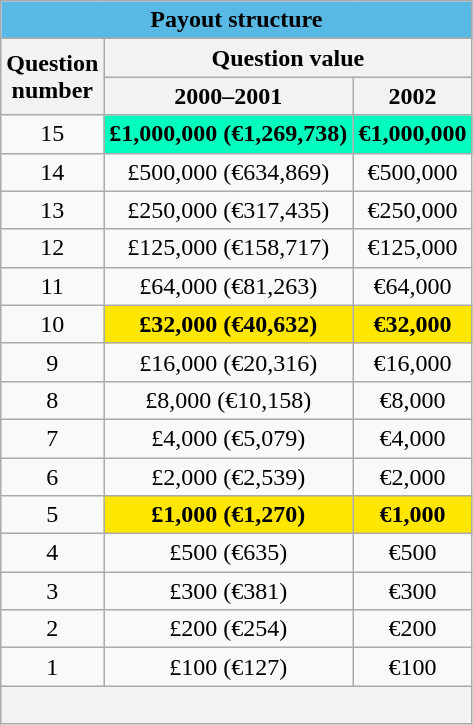<table class="wikitable" style="text-align:center;">
<tr>
<th colspan="3" style="background: #58B9E4">Payout structure</th>
</tr>
<tr>
<th rowspan="2">Question<br>number</th>
<th colspan="2">Question value</th>
</tr>
<tr>
<th>2000–2001</th>
<th>2002</th>
</tr>
<tr>
<td>15</td>
<td style="background: #00FFBF"><strong>£1,000,000 (€1,269,738)</strong></td>
<td style="background: #00FFBF"><strong>€1,000,000</strong></td>
</tr>
<tr>
<td>14</td>
<td>£500,000 (€634,869)</td>
<td>€500,000</td>
</tr>
<tr>
<td>13</td>
<td>£250,000 (€317,435)</td>
<td>€250,000</td>
</tr>
<tr>
<td>12</td>
<td>£125,000 (€158,717)</td>
<td>€125,000</td>
</tr>
<tr>
<td>11</td>
<td>£64,000 (€81,263)</td>
<td>€64,000</td>
</tr>
<tr>
<td>10</td>
<td style="background: #FFE600"><strong>£32,000 (€40,632)</strong></td>
<td style="background: #FFE600"><strong>€32,000</strong></td>
</tr>
<tr>
<td>9</td>
<td>£16,000 (€20,316)</td>
<td>€16,000</td>
</tr>
<tr>
<td>8</td>
<td>£8,000 (€10,158)</td>
<td>€8,000</td>
</tr>
<tr>
<td>7</td>
<td>£4,000 (€5,079)</td>
<td>€4,000</td>
</tr>
<tr>
<td>6</td>
<td>£2,000 (€2,539)</td>
<td>€2,000</td>
</tr>
<tr>
<td>5</td>
<td style="background: #FFE600"><strong>£1,000 (€1,270)</strong></td>
<td style="background: #FFE600"><strong>€1,000</strong></td>
</tr>
<tr>
<td>4</td>
<td>£500 (€635)</td>
<td>€500</td>
</tr>
<tr>
<td>3</td>
<td>£300 (€381)</td>
<td>€300</td>
</tr>
<tr>
<td>2</td>
<td>£200 (€254)</td>
<td>€200</td>
</tr>
<tr>
<td>1</td>
<td>£100 (€127)</td>
<td>€100</td>
</tr>
<tr>
<th colspan="3" style="text-align:left"><br></th>
</tr>
</table>
